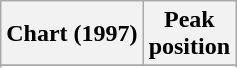<table class="wikitable sortable plainrowheaders" style="text-align:center">
<tr>
<th scope="col">Chart (1997)</th>
<th scope="col">Peak<br>position</th>
</tr>
<tr>
</tr>
<tr>
</tr>
<tr>
</tr>
</table>
